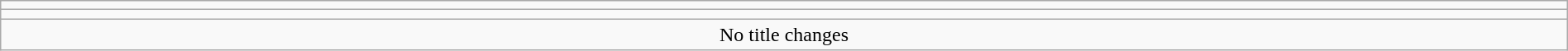<table class="wikitable" style="text-align:center; width:100%;">
<tr>
<td colspan=5></td>
</tr>
<tr>
<td colspan=5><strong></strong></td>
</tr>
<tr>
<td colspan="5">No title changes</td>
</tr>
</table>
